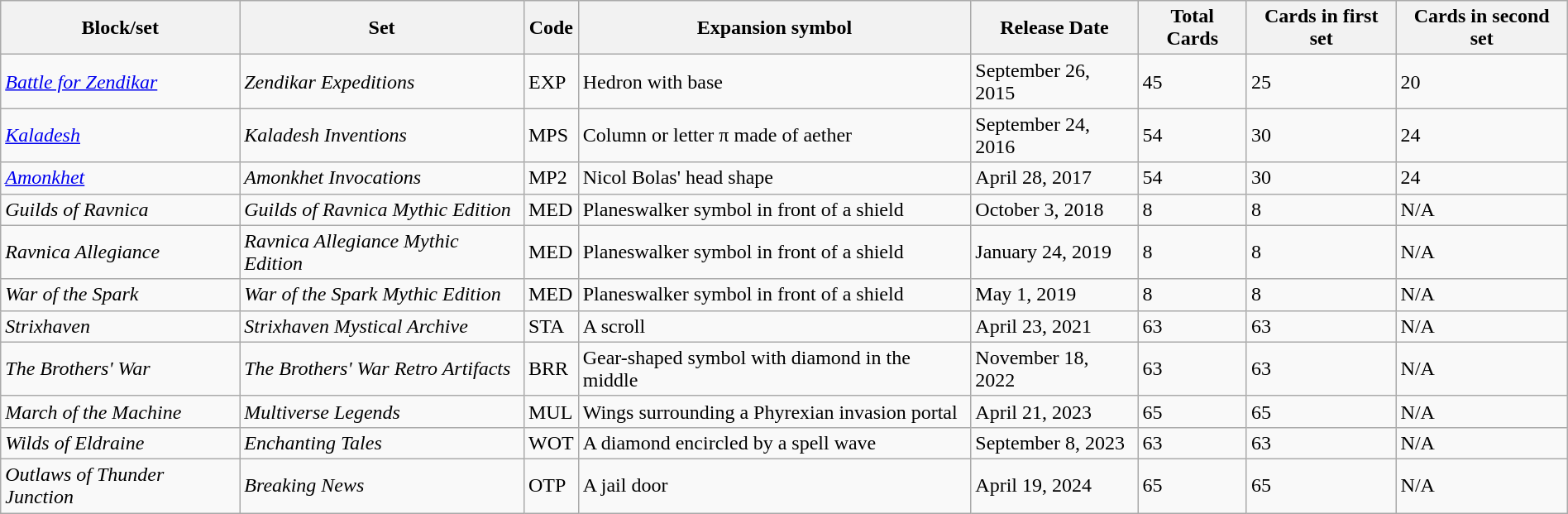<table class="wikitable" width="100%" align="center">
<tr>
<th>Block/set</th>
<th>Set</th>
<th>Code</th>
<th>Expansion symbol</th>
<th>Release Date</th>
<th>Total Cards</th>
<th>Cards in first set</th>
<th>Cards in second set</th>
</tr>
<tr>
<td><em><a href='#'>Battle for Zendikar</a></em></td>
<td><em>Zendikar Expeditions</em></td>
<td>EXP</td>
<td>Hedron with base</td>
<td>September 26, 2015</td>
<td>45</td>
<td>25</td>
<td>20</td>
</tr>
<tr>
<td><em><a href='#'>Kaladesh</a></em></td>
<td><em>Kaladesh Inventions</em></td>
<td>MPS</td>
<td>Column or letter π made of aether</td>
<td>September 24, 2016</td>
<td>54</td>
<td>30</td>
<td>24</td>
</tr>
<tr>
<td><em><a href='#'>Amonkhet</a></em></td>
<td><em>Amonkhet Invocations</em></td>
<td>MP2</td>
<td>Nicol Bolas' head shape</td>
<td>April 28, 2017</td>
<td>54</td>
<td>30</td>
<td>24</td>
</tr>
<tr>
<td><em>Guilds of Ravnica</em></td>
<td><em>Guilds of Ravnica Mythic Edition</em></td>
<td>MED</td>
<td>Planeswalker symbol in front of a shield</td>
<td>October 3, 2018</td>
<td>8</td>
<td>8</td>
<td>N/A</td>
</tr>
<tr>
<td><em>Ravnica Allegiance</em></td>
<td><em>Ravnica Allegiance Mythic Edition </em></td>
<td>MED</td>
<td>Planeswalker symbol in front of a shield</td>
<td>January 24, 2019</td>
<td>8</td>
<td>8</td>
<td>N/A</td>
</tr>
<tr>
<td><em>War of the Spark </em></td>
<td><em>War of the Spark Mythic Edition </em></td>
<td>MED</td>
<td>Planeswalker symbol in front of a shield</td>
<td>May 1, 2019</td>
<td>8</td>
<td>8</td>
<td>N/A</td>
</tr>
<tr>
<td><em>Strixhaven</em></td>
<td><em>Strixhaven Mystical Archive</em></td>
<td>STA</td>
<td>A scroll</td>
<td>April 23, 2021</td>
<td>63</td>
<td>63</td>
<td>N/A</td>
</tr>
<tr>
<td><em>The Brothers' War</em></td>
<td><em>The Brothers' War Retro Artifacts</em></td>
<td>BRR</td>
<td>Gear-shaped symbol with diamond in the middle</td>
<td>November 18, 2022</td>
<td>63</td>
<td>63</td>
<td>N/A</td>
</tr>
<tr>
<td><em>March of the Machine</em></td>
<td><em>Multiverse Legends </em></td>
<td>MUL</td>
<td>Wings surrounding a Phyrexian invasion portal</td>
<td>April 21, 2023</td>
<td>65</td>
<td>65</td>
<td>N/A</td>
</tr>
<tr>
<td><em>Wilds of Eldraine</em></td>
<td><em>Enchanting Tales</em></td>
<td>WOT</td>
<td>A diamond encircled by a spell wave</td>
<td>September 8, 2023</td>
<td>63</td>
<td>63</td>
<td>N/A</td>
</tr>
<tr>
<td><em>Outlaws of Thunder Junction</em></td>
<td><em>Breaking News</em></td>
<td>OTP</td>
<td>A jail door</td>
<td>April 19, 2024</td>
<td>65</td>
<td>65</td>
<td>N/A</td>
</tr>
</table>
